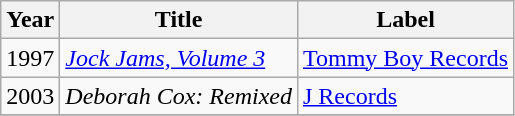<table class="wikitable">
<tr>
<th>Year</th>
<th>Title</th>
<th>Label</th>
</tr>
<tr>
<td>1997</td>
<td><em><a href='#'>Jock Jams, Volume 3</a></em></td>
<td><a href='#'>Tommy Boy Records</a></td>
</tr>
<tr>
<td>2003</td>
<td><em>Deborah Cox: Remixed</em></td>
<td><a href='#'>J Records</a></td>
</tr>
<tr>
</tr>
</table>
